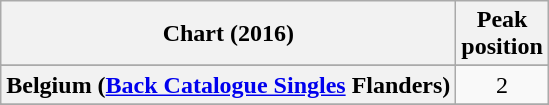<table class="wikitable plainrowheaders sortable" style="text-align:center">
<tr>
<th scope="col">Chart (2016)</th>
<th scope="col">Peak<br>position</th>
</tr>
<tr>
</tr>
<tr>
</tr>
<tr>
<th scope="row">Belgium (<a href='#'>Back Catalogue Singles</a> Flanders)</th>
<td>2</td>
</tr>
<tr>
</tr>
<tr>
</tr>
<tr>
</tr>
<tr>
</tr>
<tr>
</tr>
<tr>
</tr>
<tr>
</tr>
<tr>
</tr>
<tr>
</tr>
<tr>
</tr>
<tr>
</tr>
<tr>
</tr>
</table>
